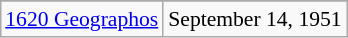<table class="wikitable" align="right" style="margin: 1em; margin-top: 0; font-size: 0.9em;">
<tr>
</tr>
<tr>
<td><a href='#'>1620 Geographos</a></td>
<td>September 14, 1951</td>
</tr>
</table>
